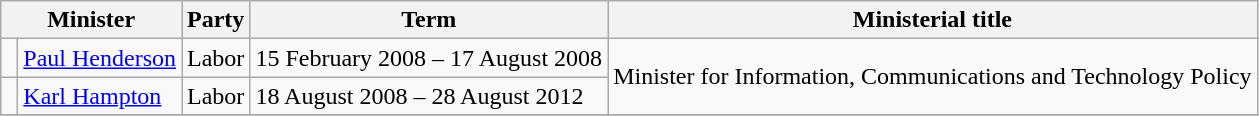<table class="sortable wikitable">
<tr>
<th colspan=2>Minister</th>
<th>Party</th>
<th>Term</th>
<th>Ministerial title</th>
</tr>
<tr>
<td> </td>
<td><a href='#'>Paul Henderson</a></td>
<td>Labor</td>
<td>15 February 2008 – 17 August 2008</td>
<td rowspan="2">Minister for Information, Communications and Technology Policy</td>
</tr>
<tr>
<td> </td>
<td><a href='#'>Karl Hampton</a></td>
<td>Labor</td>
<td>18 August 2008 – 28 August 2012</td>
</tr>
<tr>
</tr>
</table>
